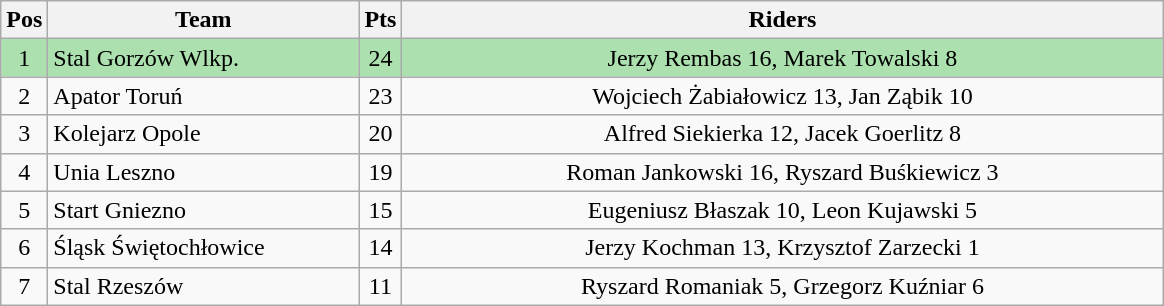<table class="wikitable" style="font-size: 100%">
<tr>
<th width=20>Pos</th>
<th width=200>Team</th>
<th width=20>Pts</th>
<th width=500>Riders</th>
</tr>
<tr align=center style="background:#ACE1AF;">
<td>1</td>
<td align="left">Stal Gorzów Wlkp.</td>
<td>24</td>
<td>Jerzy Rembas 16, Marek Towalski 8</td>
</tr>
<tr align=center>
<td>2</td>
<td align="left">Apator Toruń</td>
<td>23</td>
<td>Wojciech Żabiałowicz 13, Jan Ząbik 10</td>
</tr>
<tr align=center>
<td>3</td>
<td align="left">Kolejarz Opole</td>
<td>20</td>
<td>Alfred Siekierka 12, Jacek Goerlitz 8</td>
</tr>
<tr align=center>
<td>4</td>
<td align="left">Unia Leszno</td>
<td>19</td>
<td>Roman Jankowski 16, Ryszard Buśkiewicz 3</td>
</tr>
<tr align=center>
<td>5</td>
<td align="left">Start Gniezno</td>
<td>15</td>
<td>Eugeniusz Błaszak 10, Leon Kujawski 5</td>
</tr>
<tr align=center>
<td>6</td>
<td align="left">Śląsk Świętochłowice</td>
<td>14</td>
<td>Jerzy Kochman 13, Krzysztof Zarzecki 1</td>
</tr>
<tr align=center>
<td>7</td>
<td align="left">Stal Rzeszów</td>
<td>11</td>
<td>Ryszard Romaniak 5, Grzegorz Kuźniar 6</td>
</tr>
</table>
